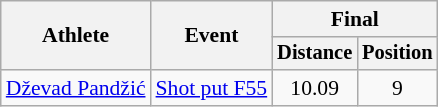<table class=wikitable style="font-size:90%">
<tr>
<th rowspan="2">Athlete</th>
<th rowspan="2">Event</th>
<th colspan="2">Final</th>
</tr>
<tr style="font-size:95%">
<th>Distance</th>
<th>Position</th>
</tr>
<tr align=center>
<td align=left><a href='#'>Dževad Pandžić</a></td>
<td align=left><a href='#'>Shot put F55</a></td>
<td>10.09</td>
<td>9</td>
</tr>
</table>
